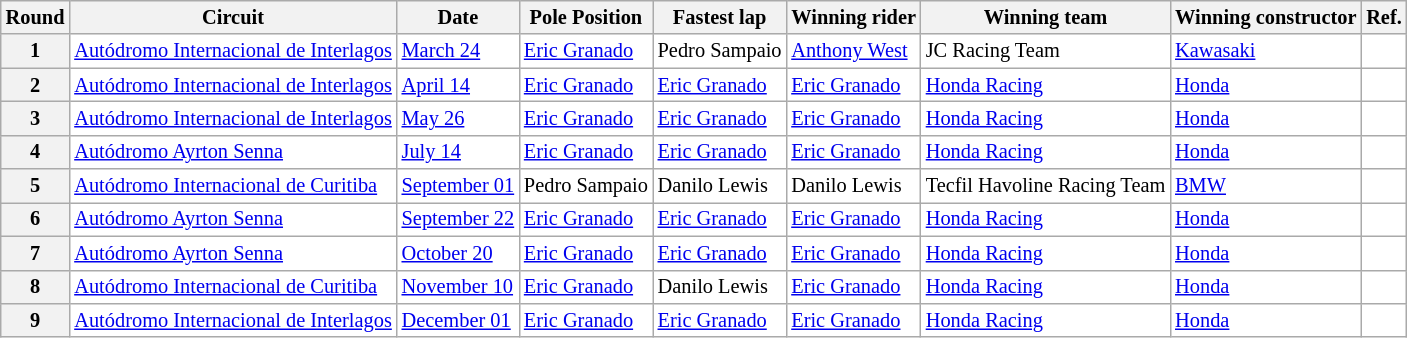<table class="wikitable" style="font-size: 85%;">
<tr>
<th>Round</th>
<th>Circuit</th>
<th>Date</th>
<th>Pole Position</th>
<th>Fastest lap</th>
<th>Winning rider</th>
<th>Winning team</th>
<th>Winning constructor</th>
<th>Ref.</th>
</tr>
<tr style="background:#FFFFFF;">
<th>1</th>
<td> <a href='#'>Autódromo Internacional de Interlagos</a></td>
<td><a href='#'>March 24</a></td>
<td> <a href='#'>Eric Granado</a></td>
<td> Pedro Sampaio</td>
<td> <a href='#'>Anthony West</a></td>
<td> JC Racing Team</td>
<td> <a href='#'>Kawasaki</a></td>
<td align="center"></td>
</tr>
<tr style="background:#FFFFFF;">
<th>2</th>
<td> <a href='#'>Autódromo Internacional de Interlagos</a></td>
<td><a href='#'>April 14</a></td>
<td> <a href='#'>Eric Granado</a></td>
<td> <a href='#'>Eric Granado</a></td>
<td> <a href='#'>Eric Granado</a></td>
<td> <a href='#'>Honda Racing</a></td>
<td> <a href='#'>Honda</a></td>
<td align="center"></td>
</tr>
<tr style="background:#FFFFFF;">
<th>3</th>
<td> <a href='#'>Autódromo Internacional de Interlagos</a></td>
<td><a href='#'>May 26</a></td>
<td> <a href='#'>Eric Granado</a></td>
<td> <a href='#'>Eric Granado</a></td>
<td> <a href='#'>Eric Granado</a></td>
<td> <a href='#'>Honda Racing</a></td>
<td> <a href='#'>Honda</a></td>
<td align="center"></td>
</tr>
<tr style="background:#FFFFFF;">
<th>4</th>
<td> <a href='#'>Autódromo Ayrton Senna</a></td>
<td><a href='#'>July 14</a></td>
<td> <a href='#'>Eric Granado</a></td>
<td> <a href='#'>Eric Granado</a></td>
<td> <a href='#'>Eric Granado</a></td>
<td> <a href='#'>Honda Racing</a></td>
<td> <a href='#'>Honda</a></td>
<td align="center"></td>
</tr>
<tr style="background:#FFFFFF;">
<th>5</th>
<td> <a href='#'>Autódromo Internacional de Curitiba</a></td>
<td><a href='#'>September 01</a></td>
<td> Pedro Sampaio</td>
<td> Danilo Lewis</td>
<td> Danilo Lewis</td>
<td> Tecfil Havoline Racing Team</td>
<td> <a href='#'>BMW</a></td>
<td align="center"></td>
</tr>
<tr style="background:#FFFFFF;">
<th>6</th>
<td> <a href='#'>Autódromo Ayrton Senna</a></td>
<td><a href='#'>September 22</a></td>
<td> <a href='#'>Eric Granado</a></td>
<td> <a href='#'>Eric Granado</a></td>
<td> <a href='#'>Eric Granado</a></td>
<td> <a href='#'>Honda Racing</a></td>
<td> <a href='#'>Honda</a></td>
<td align="center"></td>
</tr>
<tr style="background:#FFFFFF;">
<th>7</th>
<td> <a href='#'>Autódromo Ayrton Senna</a></td>
<td><a href='#'>October 20</a></td>
<td> <a href='#'>Eric Granado</a></td>
<td> <a href='#'>Eric Granado</a></td>
<td> <a href='#'>Eric Granado</a></td>
<td> <a href='#'>Honda Racing</a></td>
<td> <a href='#'>Honda</a></td>
<td align="center"></td>
</tr>
<tr style="background:#FFFFFF;">
<th>8</th>
<td> <a href='#'>Autódromo Internacional de Curitiba</a></td>
<td><a href='#'>November 10</a></td>
<td> <a href='#'>Eric Granado</a></td>
<td> Danilo Lewis</td>
<td> <a href='#'>Eric Granado</a></td>
<td> <a href='#'>Honda Racing</a></td>
<td> <a href='#'>Honda</a></td>
<td align="center"></td>
</tr>
<tr style="background:#FFFFFF;">
<th>9</th>
<td> <a href='#'>Autódromo Internacional de Interlagos</a></td>
<td><a href='#'>December 01</a></td>
<td> <a href='#'>Eric Granado</a></td>
<td> <a href='#'>Eric Granado</a></td>
<td> <a href='#'>Eric Granado</a></td>
<td> <a href='#'>Honda Racing</a></td>
<td> <a href='#'>Honda</a></td>
<td></td>
</tr>
</table>
